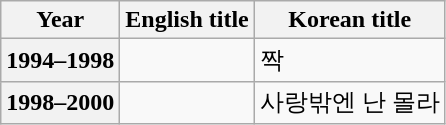<table class="wikitable sortable plainrowheaders">
<tr>
<th scope="col">Year</th>
<th scope="col">English title</th>
<th scope="col">Korean title</th>
</tr>
<tr>
<th scope="row">1994–1998</th>
<td><em></em></td>
<td>짝</td>
</tr>
<tr>
<th scope="row">1998–2000</th>
<td><em></em></td>
<td>사랑밖엔 난 몰라</td>
</tr>
</table>
